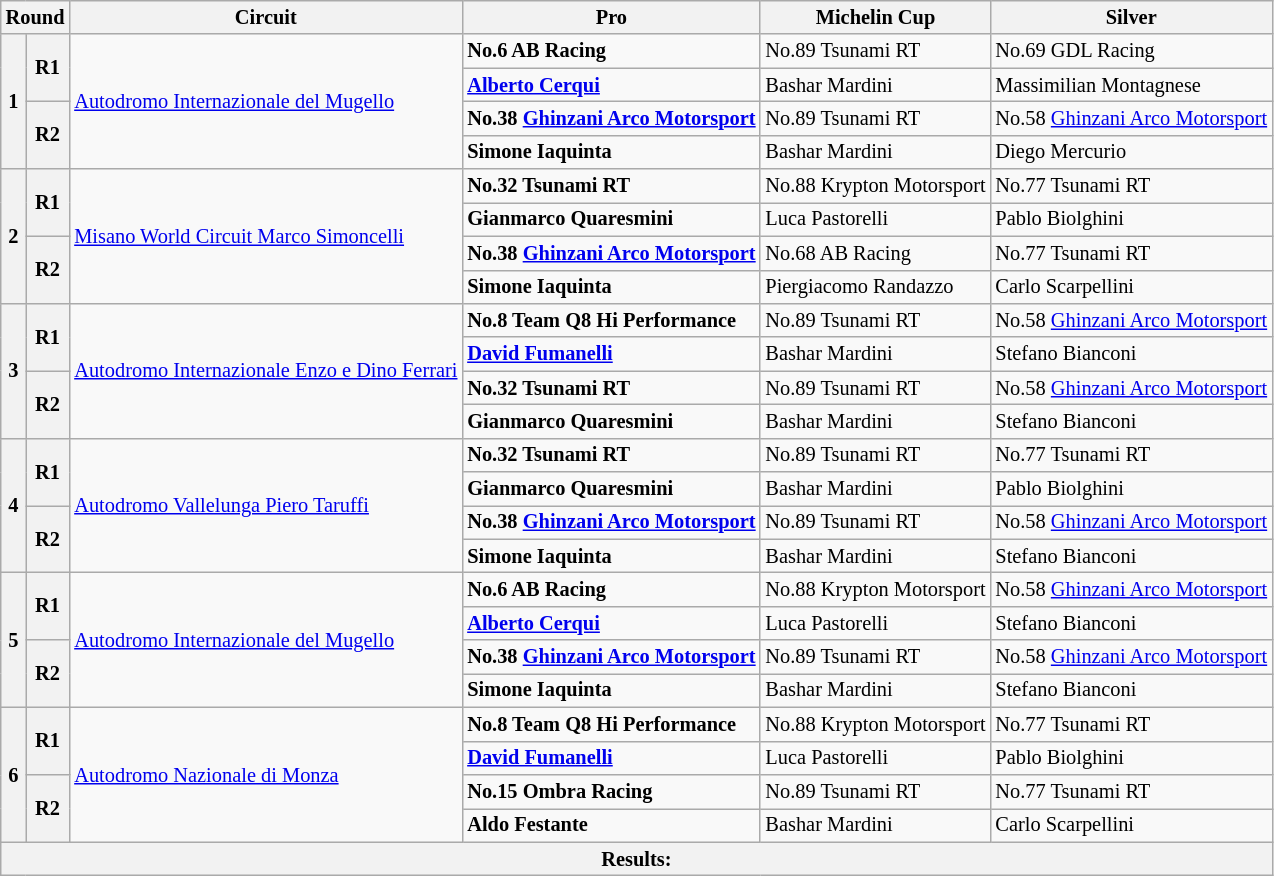<table class="wikitable" style="font-size:85%;">
<tr>
<th colspan=2>Round</th>
<th>Circuit</th>
<th>Pro</th>
<th>Michelin Cup</th>
<th>Silver</th>
</tr>
<tr>
<th rowspan=4>1</th>
<th rowspan=2>R1</th>
<td rowspan=4><a href='#'>Autodromo Internazionale del Mugello</a></td>
<td> <strong>No.6 AB Racing</strong></td>
<td> No.89 Tsunami RT</td>
<td> No.69 GDL Racing</td>
</tr>
<tr>
<td> <strong><a href='#'>Alberto Cerqui</a></strong></td>
<td> Bashar Mardini</td>
<td> Massimilian Montagnese</td>
</tr>
<tr>
<th rowspan=2>R2</th>
<td> <strong>No.38 <a href='#'>Ghinzani Arco Motorsport</a></strong></td>
<td> No.89 Tsunami RT</td>
<td> No.58 <a href='#'>Ghinzani Arco Motorsport</a></td>
</tr>
<tr>
<td> <strong>Simone Iaquinta</strong></td>
<td> Bashar Mardini</td>
<td> Diego Mercurio</td>
</tr>
<tr>
<th rowspan=4>2</th>
<th rowspan=2>R1</th>
<td rowspan=4><a href='#'>Misano World Circuit Marco Simoncelli</a></td>
<td> <strong>No.32 Tsunami RT</strong></td>
<td> No.88 Krypton Motorsport</td>
<td> No.77 Tsunami RT</td>
</tr>
<tr>
<td> <strong>Gianmarco Quaresmini</strong></td>
<td> Luca Pastorelli</td>
<td> Pablo Biolghini</td>
</tr>
<tr>
<th rowspan=2>R2</th>
<td> <strong>No.38 <a href='#'>Ghinzani Arco Motorsport</a></strong></td>
<td> No.68 AB Racing</td>
<td> No.77 Tsunami RT</td>
</tr>
<tr>
<td> <strong>Simone Iaquinta</strong></td>
<td> Piergiacomo Randazzo</td>
<td> Carlo Scarpellini</td>
</tr>
<tr>
<th rowspan=4>3</th>
<th rowspan=2>R1</th>
<td rowspan=4><a href='#'>Autodromo Internazionale Enzo e Dino Ferrari</a></td>
<td> <strong>No.8 Team Q8 Hi Performance</strong></td>
<td> No.89 Tsunami RT</td>
<td> No.58 <a href='#'>Ghinzani Arco Motorsport</a></td>
</tr>
<tr>
<td> <strong><a href='#'>David Fumanelli</a></strong></td>
<td> Bashar Mardini</td>
<td> Stefano Bianconi</td>
</tr>
<tr>
<th rowspan=2>R2</th>
<td> <strong>No.32 Tsunami RT</strong></td>
<td> No.89 Tsunami RT</td>
<td> No.58 <a href='#'>Ghinzani Arco Motorsport</a></td>
</tr>
<tr>
<td> <strong>Gianmarco Quaresmini</strong></td>
<td> Bashar Mardini</td>
<td> Stefano Bianconi</td>
</tr>
<tr>
<th rowspan=4>4</th>
<th rowspan=2>R1</th>
<td rowspan=4><a href='#'>Autodromo Vallelunga Piero Taruffi</a></td>
<td> <strong>No.32 Tsunami RT</strong></td>
<td> No.89 Tsunami RT</td>
<td> No.77 Tsunami RT</td>
</tr>
<tr>
<td> <strong>Gianmarco Quaresmini</strong></td>
<td> Bashar Mardini</td>
<td> Pablo Biolghini</td>
</tr>
<tr>
<th rowspan=2>R2</th>
<td> <strong>No.38 <a href='#'>Ghinzani Arco Motorsport</a></strong></td>
<td> No.89 Tsunami RT</td>
<td> No.58 <a href='#'>Ghinzani Arco Motorsport</a></td>
</tr>
<tr>
<td> <strong>Simone Iaquinta</strong></td>
<td> Bashar Mardini</td>
<td> Stefano Bianconi</td>
</tr>
<tr>
<th rowspan=4>5</th>
<th rowspan=2>R1</th>
<td rowspan=4><a href='#'>Autodromo Internazionale del Mugello</a></td>
<td> <strong>No.6 AB Racing</strong></td>
<td> No.88 Krypton Motorsport</td>
<td> No.58 <a href='#'>Ghinzani Arco Motorsport</a></td>
</tr>
<tr>
<td> <strong><a href='#'>Alberto Cerqui</a></strong></td>
<td> Luca Pastorelli</td>
<td> Stefano Bianconi</td>
</tr>
<tr>
<th rowspan=2>R2</th>
<td> <strong>No.38 <a href='#'>Ghinzani Arco Motorsport</a></strong></td>
<td> No.89 Tsunami RT</td>
<td> No.58 <a href='#'>Ghinzani Arco Motorsport</a></td>
</tr>
<tr>
<td> <strong>Simone Iaquinta</strong></td>
<td> Bashar Mardini</td>
<td> Stefano Bianconi</td>
</tr>
<tr>
<th rowspan=4>6</th>
<th rowspan=2>R1</th>
<td rowspan=4><a href='#'>Autodromo Nazionale di Monza</a></td>
<td> <strong>No.8 Team Q8 Hi Performance</strong></td>
<td> No.88 Krypton Motorsport</td>
<td> No.77 Tsunami RT</td>
</tr>
<tr>
<td> <strong><a href='#'>David Fumanelli</a></strong></td>
<td> Luca Pastorelli</td>
<td> Pablo Biolghini</td>
</tr>
<tr>
<th rowspan=2>R2</th>
<td> <strong>No.15 Ombra Racing</strong></td>
<td> No.89 Tsunami RT</td>
<td> No.77 Tsunami RT</td>
</tr>
<tr>
<td> <strong>Aldo Festante</strong></td>
<td> Bashar Mardini</td>
<td> Carlo Scarpellini</td>
</tr>
<tr>
<th colspan=6>Results:</th>
</tr>
</table>
